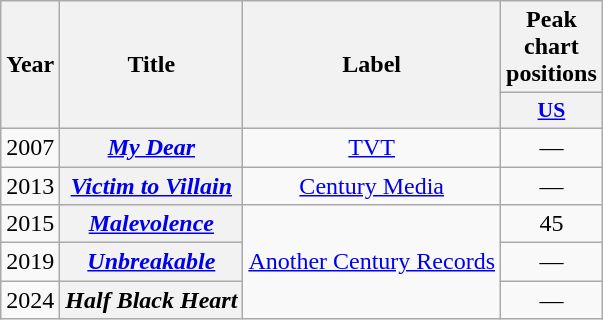<table class="wikitable plainrowheaders" style="text-align:center">
<tr>
<th rowspan="2">Year</th>
<th rowspan="2">Title</th>
<th rowspan="2">Label</th>
<th colspan="1">Peak chart positions</th>
</tr>
<tr>
<th scope="col" style="width:3em;font-size:90%;"><a href='#'>US</a><br></th>
</tr>
<tr>
<td>2007</td>
<th scope="row"><em><a href='#'>My Dear</a></em></th>
<td><a href='#'>TVT</a></td>
<td>—</td>
</tr>
<tr>
<td>2013</td>
<th scope="row"><em><a href='#'>Victim to Villain</a></em></th>
<td><a href='#'>Century Media</a></td>
<td>—</td>
</tr>
<tr>
<td>2015</td>
<th scope="row"><em><a href='#'>Malevolence</a></em></th>
<td rowspan="3"><a href='#'>Another Century Records</a></td>
<td>45</td>
</tr>
<tr>
<td>2019</td>
<th scope="row"><em><a href='#'>Unbreakable</a></em></th>
<td>—</td>
</tr>
<tr>
<td>2024</td>
<th scope="row"><em>Half Black Heart</em></th>
<td>—</td>
</tr>
</table>
